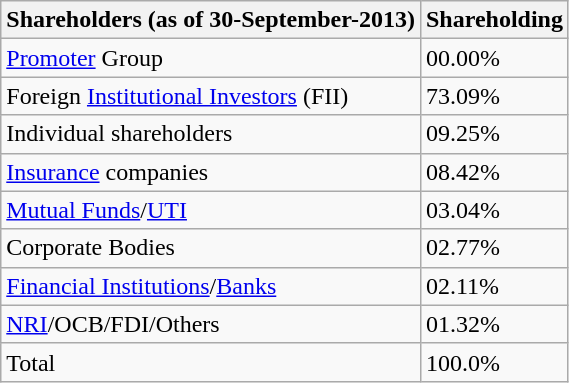<table class="wikitable">
<tr>
<th>Shareholders (as of 30-September-2013)</th>
<th>Shareholding</th>
</tr>
<tr>
<td><a href='#'>Promoter</a> Group</td>
<td>00.00%</td>
</tr>
<tr>
<td>Foreign <a href='#'>Institutional Investors</a> (FII)</td>
<td>73.09%</td>
</tr>
<tr>
<td>Individual shareholders</td>
<td>09.25%</td>
</tr>
<tr>
<td><a href='#'>Insurance</a> companies</td>
<td>08.42%</td>
</tr>
<tr>
<td><a href='#'>Mutual Funds</a>/<a href='#'>UTI</a></td>
<td>03.04%</td>
</tr>
<tr>
<td>Corporate Bodies</td>
<td>02.77%</td>
</tr>
<tr>
<td><a href='#'>Financial Institutions</a>/<a href='#'>Banks</a></td>
<td>02.11%</td>
</tr>
<tr>
<td><a href='#'>NRI</a>/OCB/FDI/Others</td>
<td>01.32%</td>
</tr>
<tr>
<td>Total</td>
<td>100.0%</td>
</tr>
</table>
